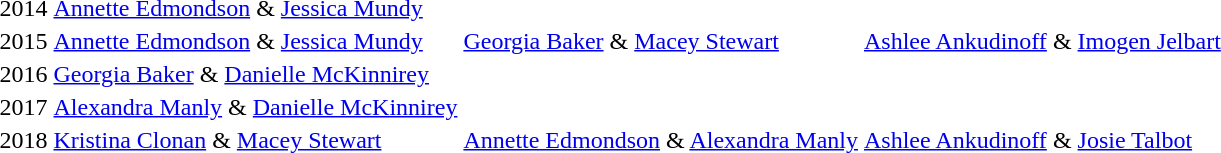<table>
<tr>
<td>2014</td>
<td><a href='#'>Annette Edmondson</a> & <a href='#'>Jessica Mundy</a></td>
<td></td>
</tr>
<tr>
<td>2015</td>
<td><a href='#'>Annette Edmondson</a> & <a href='#'>Jessica Mundy</a></td>
<td><a href='#'>Georgia Baker</a> & <a href='#'>Macey Stewart</a></td>
<td><a href='#'>Ashlee Ankudinoff</a> & <a href='#'>Imogen Jelbart</a></td>
</tr>
<tr>
<td>2016</td>
<td><a href='#'>Georgia Baker</a> & <a href='#'>Danielle McKinnirey</a></td>
<td></td>
<td></td>
</tr>
<tr>
<td>2017</td>
<td><a href='#'>Alexandra Manly</a> & <a href='#'>Danielle McKinnirey</a></td>
</tr>
<tr>
<td>2018</td>
<td><a href='#'>Kristina Clonan</a> & <a href='#'>Macey Stewart</a></td>
<td><a href='#'>Annette Edmondson</a> & <a href='#'>Alexandra Manly</a></td>
<td><a href='#'>Ashlee Ankudinoff</a> & <a href='#'>Josie Talbot</a></td>
</tr>
<tr>
</tr>
</table>
